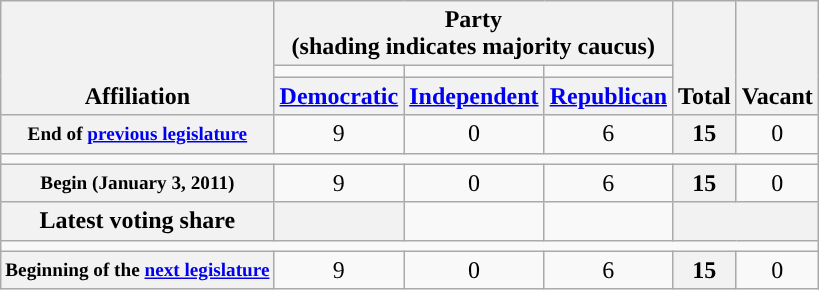<table class="wikitable" style="text-align:center">
<tr style="vertical-align:bottom;";">
<th rowspan=3>Affiliation</th>
<th colspan=3>Party<div>(shading indicates majority caucus)</div></th>
<th rowspan=3>Total</th>
<th rowspan=3>Vacant</th>
</tr>
<tr style="height:5px">
<td style="background-color:"></td>
<td style="background-color:"></td>
<td style="background-color:"></td>
</tr>
<tr>
<th><a href='#'>Democratic</a></th>
<th><a href='#'>Independent</a></th>
<th><a href='#'>Republican</a></th>
</tr>
<tr>
<th style="font-size:80%">End of <a href='#'>previous legislature</a></th>
<td>9</td>
<td>0</td>
<td>6</td>
<th>15</th>
<td>0</td>
</tr>
<tr>
<td colspan=8></td>
</tr>
<tr>
<th style="font-size:80%">Begin (January 3, 2011)</th>
<td>9</td>
<td>0</td>
<td>6</td>
<th>15</th>
<td>0</td>
</tr>
<tr>
<th>Latest voting share</th>
<th></th>
<td></td>
<td></td>
<th colspan=2></th>
</tr>
<tr>
<td colspan=8></td>
</tr>
<tr>
<th style="font-size:80%">Beginning of the <a href='#'>next legislature</a></th>
<td>9</td>
<td>0</td>
<td>6</td>
<th>15</th>
<td>0</td>
</tr>
</table>
